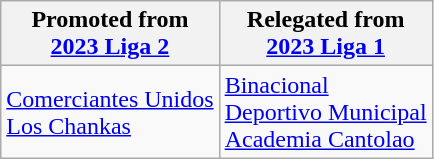<table class="wikitable">
<tr>
<th>Promoted from<br><a href='#'>2023 Liga 2</a></th>
<th>Relegated from<br><a href='#'>2023 Liga 1</a></th>
</tr>
<tr>
<td> <a href='#'>Comerciantes Unidos</a> <br> <a href='#'>Los Chankas</a> </td>
<td> <a href='#'>Binacional</a> <br> <a href='#'>Deportivo Municipal</a> <br> <a href='#'>Academia Cantolao</a> </td>
</tr>
</table>
